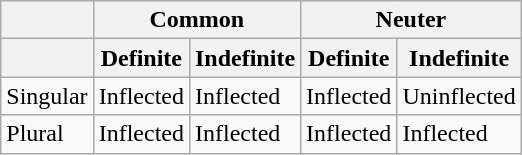<table class="wikitable">
<tr>
<th></th>
<th colspan=2>Common</th>
<th colspan=2>Neuter</th>
</tr>
<tr>
<th></th>
<th>Definite</th>
<th>Indefinite</th>
<th>Definite</th>
<th>Indefinite</th>
</tr>
<tr>
<td>Singular</td>
<td>Inflected</td>
<td>Inflected</td>
<td>Inflected</td>
<td>Uninflected</td>
</tr>
<tr>
<td>Plural</td>
<td>Inflected</td>
<td>Inflected</td>
<td>Inflected</td>
<td>Inflected</td>
</tr>
</table>
